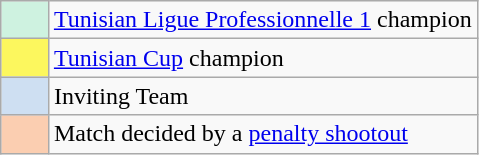<table class="wikitable">
<tr>
<td width="10%" style="background-color:#cef2e0"></td>
<td><a href='#'>Tunisian Ligue Professionnelle 1</a> champion</td>
</tr>
<tr>
<td width="5%" style="background-color:#FCF75E"></td>
<td><a href='#'>Tunisian Cup</a> champion</td>
</tr>
<tr>
<td width="5%" bgcolor="#cedff2" align="center"></td>
<td>Inviting Team</td>
</tr>
<tr>
<td width="5%" bgcolor="#FBCEB1" align="center"></td>
<td>Match decided by a <a href='#'>penalty shootout</a></td>
</tr>
</table>
